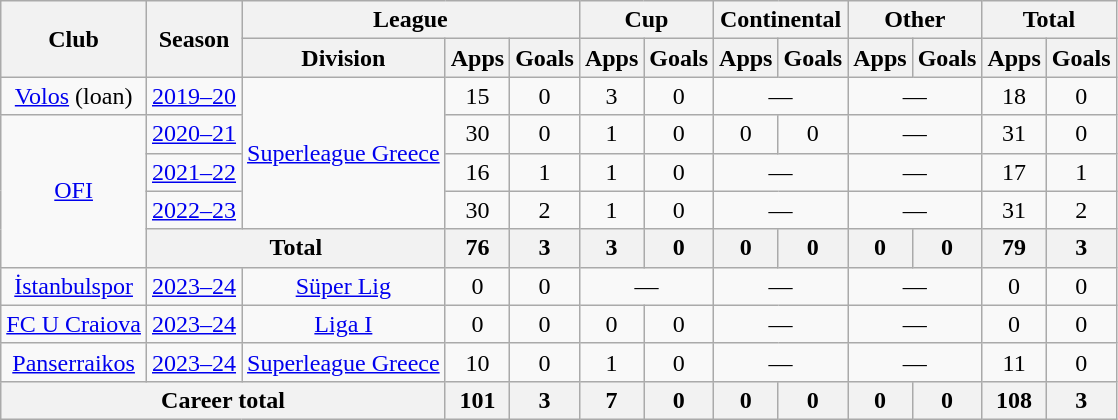<table class="wikitable" style="text-align:center">
<tr>
<th rowspan=2>Club</th>
<th rowspan=2>Season</th>
<th colspan=3>League</th>
<th colspan=2>Cup</th>
<th colspan=2>Continental</th>
<th colspan=2>Other</th>
<th colspan=2>Total</th>
</tr>
<tr>
<th>Division</th>
<th>Apps</th>
<th>Goals</th>
<th>Apps</th>
<th>Goals</th>
<th>Apps</th>
<th>Goals</th>
<th>Apps</th>
<th>Goals</th>
<th>Apps</th>
<th>Goals</th>
</tr>
<tr>
<td><a href='#'>Volos</a> (loan)</td>
<td><a href='#'>2019–20</a></td>
<td rowspan="4"><a href='#'>Superleague Greece</a></td>
<td>15</td>
<td>0</td>
<td>3</td>
<td>0</td>
<td colspan="2">—</td>
<td colspan="2">—</td>
<td>18</td>
<td>0</td>
</tr>
<tr>
<td rowspan="4"><a href='#'>OFI</a></td>
<td><a href='#'>2020–21</a></td>
<td>30</td>
<td>0</td>
<td>1</td>
<td>0</td>
<td>0</td>
<td>0</td>
<td colspan="2">—</td>
<td>31</td>
<td>0</td>
</tr>
<tr>
<td><a href='#'>2021–22</a></td>
<td>16</td>
<td>1</td>
<td>1</td>
<td>0</td>
<td colspan="2">—</td>
<td colspan="2">—</td>
<td>17</td>
<td>1</td>
</tr>
<tr>
<td><a href='#'>2022–23</a></td>
<td>30</td>
<td>2</td>
<td>1</td>
<td>0</td>
<td colspan="2">—</td>
<td colspan="2">—</td>
<td>31</td>
<td>2</td>
</tr>
<tr>
<th colspan="2">Total</th>
<th>76</th>
<th>3</th>
<th>3</th>
<th>0</th>
<th>0</th>
<th>0</th>
<th>0</th>
<th>0</th>
<th>79</th>
<th>3</th>
</tr>
<tr>
<td><a href='#'>İstanbulspor</a></td>
<td><a href='#'>2023–24</a></td>
<td><a href='#'>Süper Lig</a></td>
<td>0</td>
<td>0</td>
<td colspan="2">—</td>
<td colspan="2">—</td>
<td colspan="2">—</td>
<td>0</td>
<td>0</td>
</tr>
<tr>
<td><a href='#'>FC U Craiova</a></td>
<td><a href='#'>2023–24</a></td>
<td><a href='#'>Liga I</a></td>
<td>0</td>
<td>0</td>
<td>0</td>
<td>0</td>
<td colspan="2">—</td>
<td colspan="2">—</td>
<td>0</td>
<td>0</td>
</tr>
<tr>
<td><a href='#'>Panserraikos</a></td>
<td><a href='#'>2023–24</a></td>
<td><a href='#'>Superleague Greece</a></td>
<td>10</td>
<td>0</td>
<td>1</td>
<td>0</td>
<td colspan="2">—</td>
<td colspan="2">—</td>
<td>11</td>
<td>0</td>
</tr>
<tr>
<th colspan="3">Career total</th>
<th>101</th>
<th>3</th>
<th>7</th>
<th>0</th>
<th>0</th>
<th>0</th>
<th>0</th>
<th>0</th>
<th>108</th>
<th>3</th>
</tr>
</table>
